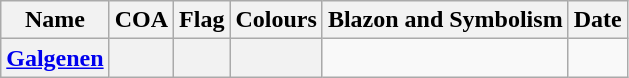<table class="sortable wikitable">
<tr>
<th scope="col">Name</th>
<th scope="col">COA</th>
<th scope="col">Flag</th>
<th scope="col">Colours</th>
<th scope="col">Blazon and Symbolism</th>
<th scope="col">Date</th>
</tr>
<tr>
<th scope="row" style="text-align: left;"><a href='#'>Galgenen</a></th>
<th></th>
<th></th>
<th></th>
<td></td>
<td></td>
</tr>
</table>
